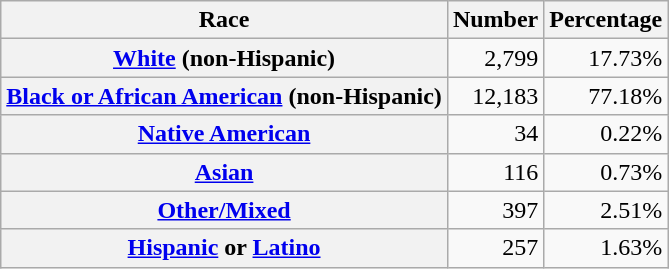<table class="wikitable" style="text-align:right">
<tr>
<th scope="col">Race</th>
<th scope="col">Number</th>
<th scope="col">Percentage</th>
</tr>
<tr>
<th scope="row"><a href='#'>White</a> (non-Hispanic)</th>
<td>2,799</td>
<td>17.73%</td>
</tr>
<tr>
<th scope="row"><a href='#'>Black or African American</a> (non-Hispanic)</th>
<td>12,183</td>
<td>77.18%</td>
</tr>
<tr>
<th scope="row"><a href='#'>Native American</a></th>
<td>34</td>
<td>0.22%</td>
</tr>
<tr>
<th scope="row"><a href='#'>Asian</a></th>
<td>116</td>
<td>0.73%</td>
</tr>
<tr>
<th scope="row"><a href='#'>Other/Mixed</a></th>
<td>397</td>
<td>2.51%</td>
</tr>
<tr>
<th scope="row"><a href='#'>Hispanic</a> or <a href='#'>Latino</a></th>
<td>257</td>
<td>1.63%</td>
</tr>
</table>
